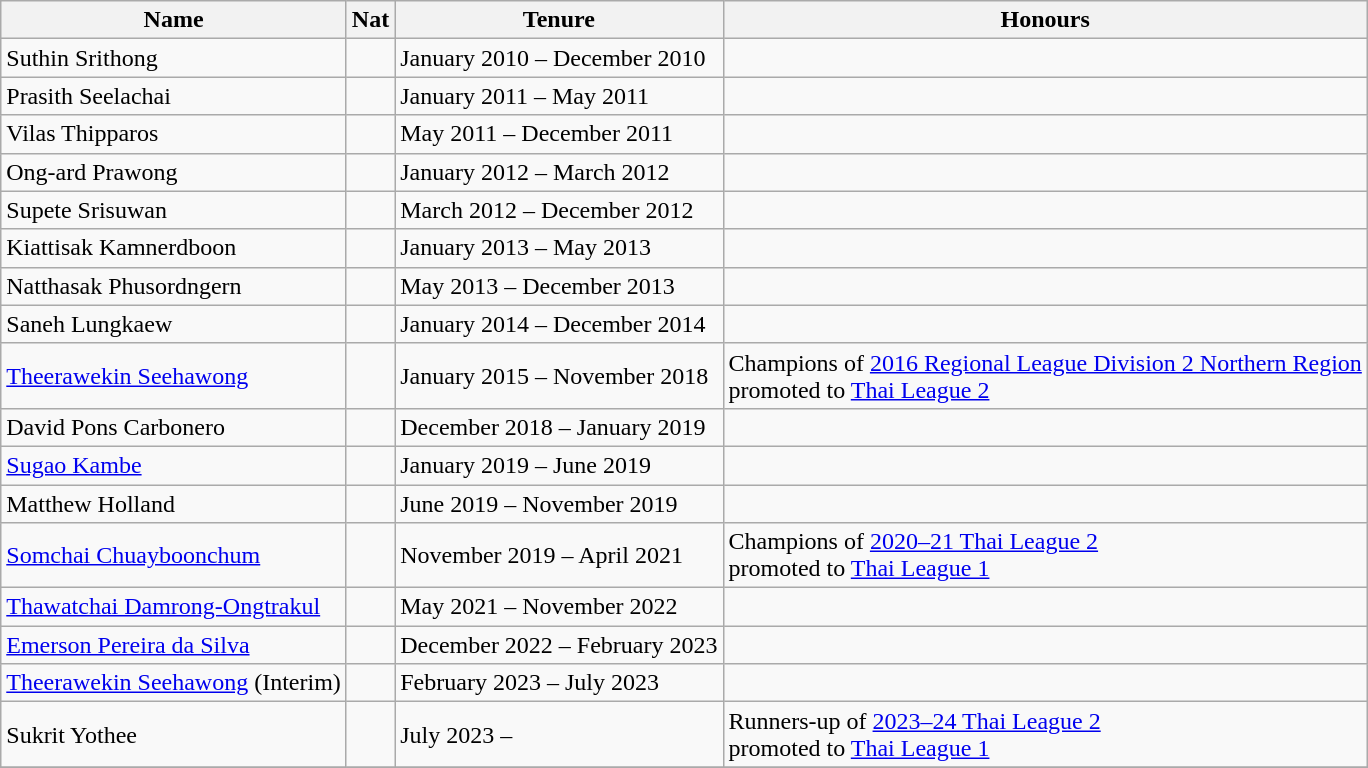<table class="wikitable sortable" style="text-align: left">
<tr>
<th>Name</th>
<th>Nat</th>
<th>Tenure</th>
<th>Honours</th>
</tr>
<tr>
<td align=left>Suthin Srithong</td>
<td></td>
<td>January 2010 – December 2010</td>
<td></td>
</tr>
<tr>
<td align=left>Prasith Seelachai</td>
<td></td>
<td>January 2011 – May 2011</td>
<td></td>
</tr>
<tr>
<td align=left>Vilas Thipparos</td>
<td></td>
<td>May 2011 – December 2011</td>
<td></td>
</tr>
<tr>
<td align=left>Ong-ard Prawong</td>
<td></td>
<td>January 2012 – March 2012</td>
<td></td>
</tr>
<tr>
<td align=left>Supete Srisuwan</td>
<td></td>
<td>March 2012 – December 2012</td>
<td></td>
</tr>
<tr>
<td align=left>Kiattisak Kamnerdboon</td>
<td></td>
<td>January 2013 – May 2013</td>
<td></td>
</tr>
<tr>
<td align=left>Natthasak Phusordngern</td>
<td></td>
<td>May 2013 – December 2013</td>
<td></td>
</tr>
<tr>
<td align=left>Saneh Lungkaew</td>
<td></td>
<td>January 2014 – December 2014</td>
<td></td>
</tr>
<tr>
<td align=left><a href='#'>Theerawekin Seehawong</a></td>
<td></td>
<td>January 2015 – November 2018</td>
<td>Champions of <a href='#'>2016 Regional League Division 2 Northern Region</a><br>promoted to <a href='#'>Thai League 2</a></td>
</tr>
<tr>
<td align=left>David Pons Carbonero</td>
<td></td>
<td>December 2018 – January 2019</td>
<td></td>
</tr>
<tr>
<td align=left><a href='#'>Sugao Kambe</a></td>
<td></td>
<td>January 2019 – June 2019</td>
<td></td>
</tr>
<tr>
<td align=left>Matthew Holland</td>
<td></td>
<td>June 2019 – November 2019</td>
<td></td>
</tr>
<tr>
<td align=left><a href='#'>Somchai Chuayboonchum</a></td>
<td></td>
<td>November 2019 – April 2021</td>
<td>Champions of <a href='#'>2020–21 Thai League 2</a><br>promoted to <a href='#'>Thai League 1</a></td>
</tr>
<tr>
<td align=left><a href='#'>Thawatchai Damrong-Ongtrakul</a></td>
<td></td>
<td>May 2021 – November 2022</td>
<td></td>
</tr>
<tr>
<td align=left><a href='#'>Emerson Pereira da Silva</a></td>
<td></td>
<td>December 2022 – February 2023</td>
<td></td>
</tr>
<tr>
<td><a href='#'>Theerawekin Seehawong</a> (Interim)</td>
<td></td>
<td>February 2023 – July 2023</td>
<td></td>
</tr>
<tr>
<td>Sukrit Yothee</td>
<td></td>
<td>July 2023 –</td>
<td>Runners-up of <a href='#'>2023–24 Thai League 2</a><br>promoted to <a href='#'>Thai League 1</a></td>
</tr>
<tr>
</tr>
</table>
